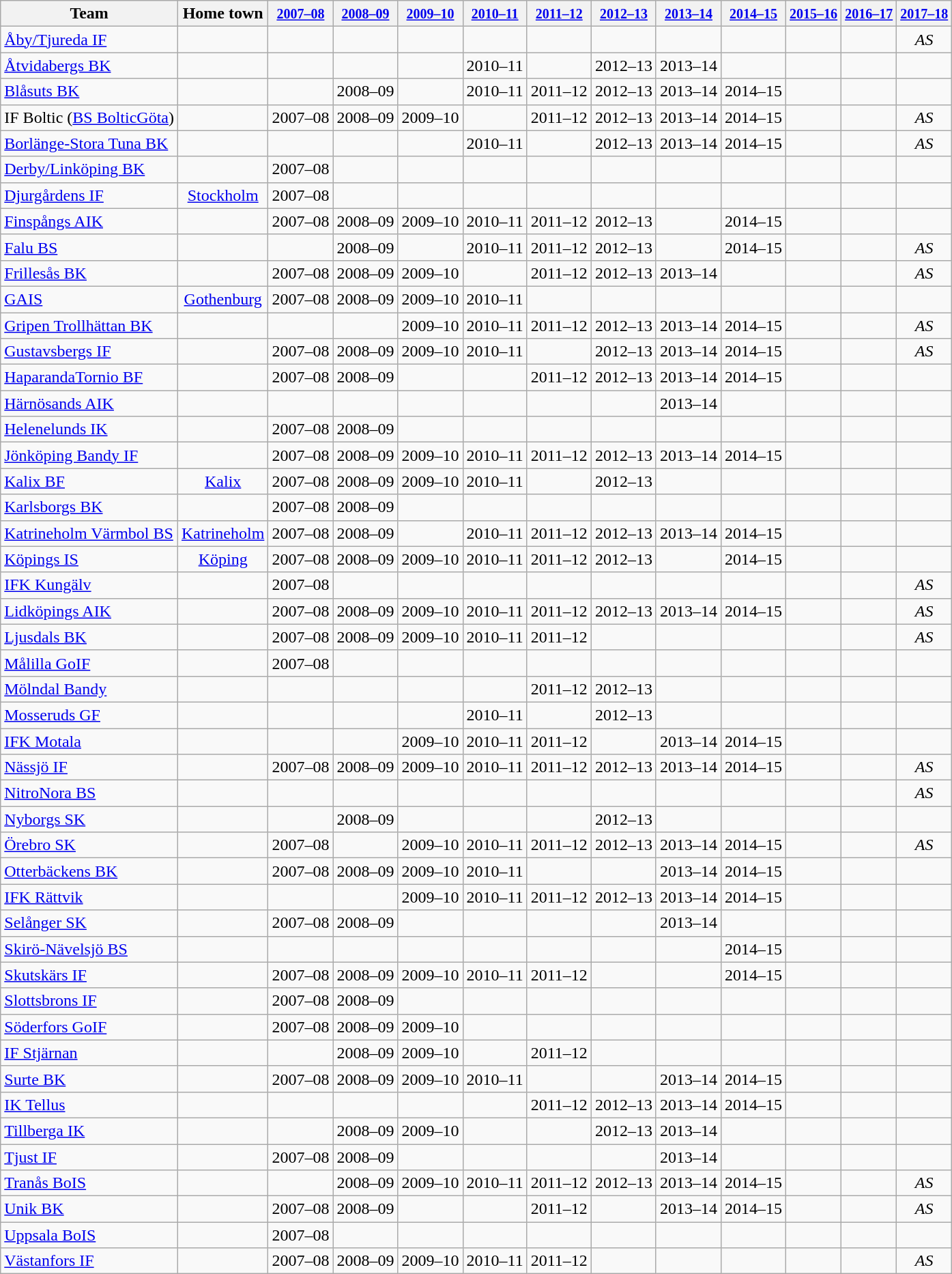<table class="wikitable" style="text-align:center;">
<tr>
<th>Team</th>
<th>Home town</th>
<th><small><a href='#'>2007–08</a></small></th>
<th><small><a href='#'>2008–09</a></small></th>
<th><small><a href='#'>2009–10</a></small></th>
<th><small><a href='#'>2010–11</a></small></th>
<th><small><a href='#'>2011–12</a></small></th>
<th><small><a href='#'>2012–13</a></small></th>
<th><small><a href='#'>2013–14</a></small></th>
<th><small><a href='#'>2014–15</a></small></th>
<th><small><a href='#'>2015–16</a></small></th>
<th><small><a href='#'>2016–17</a></small></th>
<th><small><a href='#'>2017–18</a></small></th>
</tr>
<tr>
<td align=left><a href='#'>Åby/Tjureda IF</a></td>
<td></td>
<td></td>
<td></td>
<td></td>
<td></td>
<td></td>
<td></td>
<td></td>
<td></td>
<td></td>
<td></td>
<td><em>AS</em></td>
</tr>
<tr>
<td align=left><a href='#'>Åtvidabergs BK</a></td>
<td></td>
<td></td>
<td></td>
<td></td>
<td>2010–11</td>
<td></td>
<td>2012–13</td>
<td>2013–14</td>
<td></td>
<td></td>
<td></td>
<td></td>
</tr>
<tr>
<td align=left><a href='#'>Blåsuts BK</a></td>
<td></td>
<td></td>
<td>2008–09</td>
<td></td>
<td>2010–11</td>
<td>2011–12</td>
<td>2012–13</td>
<td>2013–14</td>
<td>2014–15</td>
<td></td>
<td></td>
<td></td>
</tr>
<tr>
<td align=left>IF Boltic (<a href='#'>BS BolticGöta</a>)</td>
<td></td>
<td>2007–08</td>
<td>2008–09</td>
<td>2009–10</td>
<td></td>
<td>2011–12</td>
<td>2012–13</td>
<td>2013–14</td>
<td>2014–15</td>
<td></td>
<td></td>
<td><em>AS</em></td>
</tr>
<tr>
<td align=left><a href='#'>Borlänge-Stora Tuna BK</a></td>
<td></td>
<td></td>
<td></td>
<td></td>
<td>2010–11</td>
<td></td>
<td>2012–13</td>
<td>2013–14</td>
<td>2014–15</td>
<td></td>
<td></td>
<td><em>AS</em></td>
</tr>
<tr>
<td align=left><a href='#'>Derby/Linköping BK</a></td>
<td></td>
<td>2007–08</td>
<td></td>
<td></td>
<td></td>
<td></td>
<td></td>
<td></td>
<td></td>
<td></td>
<td></td>
<td></td>
</tr>
<tr>
<td align=left><a href='#'>Djurgårdens IF</a></td>
<td><a href='#'>Stockholm</a></td>
<td>2007–08</td>
<td></td>
<td></td>
<td></td>
<td></td>
<td></td>
<td></td>
<td></td>
<td></td>
<td></td>
<td></td>
</tr>
<tr>
<td align=left><a href='#'>Finspångs AIK</a></td>
<td></td>
<td>2007–08</td>
<td>2008–09</td>
<td>2009–10</td>
<td>2010–11</td>
<td>2011–12</td>
<td>2012–13</td>
<td></td>
<td>2014–15</td>
<td></td>
<td></td>
<td></td>
</tr>
<tr>
<td align=left><a href='#'>Falu BS</a></td>
<td></td>
<td></td>
<td>2008–09</td>
<td></td>
<td>2010–11</td>
<td>2011–12</td>
<td>2012–13</td>
<td></td>
<td>2014–15</td>
<td></td>
<td></td>
<td><em>AS</em></td>
</tr>
<tr>
<td align=left><a href='#'>Frillesås BK</a></td>
<td></td>
<td>2007–08</td>
<td>2008–09</td>
<td>2009–10</td>
<td></td>
<td>2011–12</td>
<td>2012–13</td>
<td>2013–14</td>
<td></td>
<td></td>
<td></td>
<td><em>AS</em></td>
</tr>
<tr>
<td align=left><a href='#'>GAIS</a></td>
<td><a href='#'>Gothenburg</a></td>
<td>2007–08</td>
<td>2008–09</td>
<td>2009–10</td>
<td>2010–11</td>
<td></td>
<td></td>
<td></td>
<td></td>
<td></td>
<td></td>
<td></td>
</tr>
<tr>
<td align=left><a href='#'>Gripen Trollhättan BK</a></td>
<td></td>
<td></td>
<td></td>
<td>2009–10</td>
<td>2010–11</td>
<td>2011–12</td>
<td>2012–13</td>
<td>2013–14</td>
<td>2014–15</td>
<td></td>
<td></td>
<td><em>AS</em></td>
</tr>
<tr>
<td align=left><a href='#'>Gustavsbergs IF</a></td>
<td></td>
<td>2007–08</td>
<td>2008–09</td>
<td>2009–10</td>
<td>2010–11</td>
<td></td>
<td>2012–13</td>
<td>2013–14</td>
<td>2014–15</td>
<td></td>
<td></td>
<td><em>AS</em></td>
</tr>
<tr>
<td align=left><a href='#'>HaparandaTornio BF</a></td>
<td></td>
<td>2007–08</td>
<td>2008–09</td>
<td></td>
<td></td>
<td>2011–12</td>
<td>2012–13</td>
<td>2013–14</td>
<td>2014–15</td>
<td></td>
<td></td>
<td></td>
</tr>
<tr>
<td align=left><a href='#'>Härnösands AIK</a></td>
<td></td>
<td></td>
<td></td>
<td></td>
<td></td>
<td></td>
<td></td>
<td>2013–14</td>
<td></td>
<td></td>
<td></td>
<td></td>
</tr>
<tr>
<td align=left><a href='#'>Helenelunds IK</a></td>
<td></td>
<td>2007–08</td>
<td>2008–09</td>
<td></td>
<td></td>
<td></td>
<td></td>
<td></td>
<td></td>
<td></td>
<td></td>
<td></td>
</tr>
<tr>
<td align=left><a href='#'>Jönköping Bandy IF</a></td>
<td></td>
<td>2007–08</td>
<td>2008–09</td>
<td>2009–10</td>
<td>2010–11</td>
<td>2011–12</td>
<td>2012–13</td>
<td>2013–14</td>
<td>2014–15</td>
<td></td>
<td></td>
<td></td>
</tr>
<tr>
<td align=left><a href='#'>Kalix BF</a></td>
<td><a href='#'>Kalix</a></td>
<td>2007–08</td>
<td>2008–09</td>
<td>2009–10</td>
<td>2010–11</td>
<td></td>
<td>2012–13</td>
<td></td>
<td></td>
<td></td>
<td></td>
<td></td>
</tr>
<tr>
<td align=left><a href='#'>Karlsborgs BK</a></td>
<td></td>
<td>2007–08</td>
<td>2008–09</td>
<td></td>
<td></td>
<td></td>
<td></td>
<td></td>
<td></td>
<td></td>
<td></td>
<td></td>
</tr>
<tr>
<td align=left><a href='#'>Katrineholm Värmbol BS</a></td>
<td><a href='#'>Katrineholm</a></td>
<td>2007–08</td>
<td>2008–09</td>
<td></td>
<td>2010–11</td>
<td>2011–12</td>
<td>2012–13</td>
<td>2013–14</td>
<td>2014–15</td>
<td></td>
<td></td>
<td></td>
</tr>
<tr>
<td align=left><a href='#'>Köpings IS</a></td>
<td><a href='#'>Köping</a></td>
<td>2007–08</td>
<td>2008–09</td>
<td>2009–10</td>
<td>2010–11</td>
<td>2011–12</td>
<td>2012–13</td>
<td></td>
<td>2014–15</td>
<td></td>
<td></td>
<td></td>
</tr>
<tr>
<td align=left><a href='#'>IFK Kungälv</a></td>
<td></td>
<td>2007–08</td>
<td></td>
<td></td>
<td></td>
<td></td>
<td></td>
<td></td>
<td></td>
<td></td>
<td></td>
<td><em>AS</em></td>
</tr>
<tr>
<td align=left><a href='#'>Lidköpings AIK</a></td>
<td></td>
<td>2007–08</td>
<td>2008–09</td>
<td>2009–10</td>
<td>2010–11</td>
<td>2011–12</td>
<td>2012–13</td>
<td>2013–14</td>
<td>2014–15</td>
<td></td>
<td></td>
<td><em>AS</em></td>
</tr>
<tr>
<td align=left><a href='#'>Ljusdals BK</a></td>
<td></td>
<td>2007–08</td>
<td>2008–09</td>
<td>2009–10</td>
<td>2010–11</td>
<td>2011–12</td>
<td></td>
<td></td>
<td></td>
<td></td>
<td></td>
<td><em>AS</em></td>
</tr>
<tr>
<td align=left><a href='#'>Målilla GoIF</a></td>
<td></td>
<td>2007–08</td>
<td></td>
<td></td>
<td></td>
<td></td>
<td></td>
<td></td>
<td></td>
<td></td>
<td></td>
<td></td>
</tr>
<tr>
<td align=left><a href='#'>Mölndal Bandy</a></td>
<td></td>
<td></td>
<td></td>
<td></td>
<td></td>
<td>2011–12</td>
<td>2012–13</td>
<td></td>
<td></td>
<td></td>
<td></td>
<td></td>
</tr>
<tr>
<td align=left><a href='#'>Mosseruds GF</a></td>
<td></td>
<td></td>
<td></td>
<td></td>
<td>2010–11</td>
<td></td>
<td>2012–13</td>
<td></td>
<td></td>
<td></td>
<td></td>
<td></td>
</tr>
<tr>
<td align=left><a href='#'>IFK Motala</a></td>
<td></td>
<td></td>
<td></td>
<td>2009–10</td>
<td>2010–11</td>
<td>2011–12</td>
<td></td>
<td>2013–14</td>
<td>2014–15</td>
<td></td>
<td></td>
<td></td>
</tr>
<tr>
<td align=left><a href='#'>Nässjö IF</a></td>
<td></td>
<td>2007–08</td>
<td>2008–09</td>
<td>2009–10</td>
<td>2010–11</td>
<td>2011–12</td>
<td>2012–13</td>
<td>2013–14</td>
<td>2014–15</td>
<td></td>
<td></td>
<td><em>AS</em></td>
</tr>
<tr>
<td align=left><a href='#'>NitroNora BS</a></td>
<td></td>
<td></td>
<td></td>
<td></td>
<td></td>
<td></td>
<td></td>
<td></td>
<td></td>
<td></td>
<td></td>
<td><em>AS</em></td>
</tr>
<tr>
<td align=left><a href='#'>Nyborgs SK</a></td>
<td></td>
<td></td>
<td>2008–09</td>
<td></td>
<td></td>
<td></td>
<td>2012–13</td>
<td></td>
<td></td>
<td></td>
<td></td>
<td></td>
</tr>
<tr>
<td align=left><a href='#'>Örebro SK</a></td>
<td></td>
<td>2007–08</td>
<td></td>
<td>2009–10</td>
<td>2010–11</td>
<td>2011–12</td>
<td>2012–13</td>
<td>2013–14</td>
<td>2014–15</td>
<td></td>
<td></td>
<td><em>AS</em></td>
</tr>
<tr>
<td align=left><a href='#'>Otterbäckens BK</a></td>
<td></td>
<td>2007–08</td>
<td>2008–09</td>
<td>2009–10</td>
<td>2010–11</td>
<td></td>
<td></td>
<td>2013–14</td>
<td>2014–15</td>
<td></td>
<td></td>
<td></td>
</tr>
<tr>
<td align=left><a href='#'>IFK Rättvik</a></td>
<td></td>
<td></td>
<td></td>
<td>2009–10</td>
<td>2010–11</td>
<td>2011–12</td>
<td>2012–13</td>
<td>2013–14</td>
<td>2014–15</td>
<td></td>
<td></td>
<td></td>
</tr>
<tr>
<td align=left><a href='#'>Selånger SK</a></td>
<td></td>
<td>2007–08</td>
<td>2008–09</td>
<td></td>
<td></td>
<td></td>
<td></td>
<td>2013–14</td>
<td></td>
<td></td>
<td></td>
<td></td>
</tr>
<tr>
<td align=left><a href='#'>Skirö-Nävelsjö BS</a></td>
<td></td>
<td></td>
<td></td>
<td></td>
<td></td>
<td></td>
<td></td>
<td></td>
<td>2014–15</td>
<td></td>
<td></td>
<td></td>
</tr>
<tr>
<td align=left><a href='#'>Skutskärs IF</a></td>
<td></td>
<td>2007–08</td>
<td>2008–09</td>
<td>2009–10</td>
<td>2010–11</td>
<td>2011–12</td>
<td></td>
<td></td>
<td>2014–15</td>
<td></td>
<td></td>
<td></td>
</tr>
<tr>
<td align=left><a href='#'>Slottsbrons IF</a></td>
<td></td>
<td>2007–08</td>
<td>2008–09</td>
<td></td>
<td></td>
<td></td>
<td></td>
<td></td>
<td></td>
<td></td>
<td></td>
<td></td>
</tr>
<tr>
<td align=left><a href='#'>Söderfors GoIF</a></td>
<td></td>
<td>2007–08</td>
<td>2008–09</td>
<td>2009–10</td>
<td></td>
<td></td>
<td></td>
<td></td>
<td></td>
<td></td>
<td></td>
<td></td>
</tr>
<tr>
<td align=left><a href='#'>IF Stjärnan</a></td>
<td></td>
<td></td>
<td>2008–09</td>
<td>2009–10</td>
<td></td>
<td>2011–12</td>
<td></td>
<td></td>
<td></td>
<td></td>
<td></td>
<td></td>
</tr>
<tr>
<td align=left><a href='#'>Surte BK</a></td>
<td></td>
<td>2007–08</td>
<td>2008–09</td>
<td>2009–10</td>
<td>2010–11</td>
<td></td>
<td></td>
<td>2013–14</td>
<td>2014–15</td>
<td></td>
<td></td>
<td></td>
</tr>
<tr>
<td align=left><a href='#'>IK Tellus</a></td>
<td></td>
<td></td>
<td></td>
<td></td>
<td></td>
<td>2011–12</td>
<td>2012–13</td>
<td>2013–14</td>
<td>2014–15</td>
<td></td>
<td></td>
<td></td>
</tr>
<tr>
<td align=left><a href='#'>Tillberga IK</a></td>
<td></td>
<td></td>
<td>2008–09</td>
<td>2009–10</td>
<td></td>
<td></td>
<td>2012–13</td>
<td>2013–14</td>
<td></td>
<td></td>
<td></td>
<td></td>
</tr>
<tr>
<td align=left><a href='#'>Tjust IF</a></td>
<td></td>
<td>2007–08</td>
<td>2008–09</td>
<td></td>
<td></td>
<td></td>
<td></td>
<td>2013–14</td>
<td></td>
<td></td>
<td></td>
<td></td>
</tr>
<tr>
<td align=left><a href='#'>Tranås BoIS</a></td>
<td></td>
<td></td>
<td>2008–09</td>
<td>2009–10</td>
<td>2010–11</td>
<td>2011–12</td>
<td>2012–13</td>
<td>2013–14</td>
<td>2014–15</td>
<td></td>
<td></td>
<td><em>AS</em></td>
</tr>
<tr>
<td align=left><a href='#'>Unik BK</a></td>
<td></td>
<td>2007–08</td>
<td>2008–09</td>
<td></td>
<td></td>
<td>2011–12</td>
<td></td>
<td>2013–14</td>
<td>2014–15</td>
<td></td>
<td></td>
<td><em>AS</em></td>
</tr>
<tr>
<td align=left><a href='#'>Uppsala BoIS</a></td>
<td></td>
<td>2007–08</td>
<td></td>
<td></td>
<td></td>
<td></td>
<td></td>
<td></td>
<td></td>
<td></td>
<td></td>
<td></td>
</tr>
<tr>
<td align=left><a href='#'>Västanfors IF</a></td>
<td></td>
<td>2007–08</td>
<td>2008–09</td>
<td>2009–10</td>
<td>2010–11</td>
<td>2011–12</td>
<td></td>
<td></td>
<td></td>
<td></td>
<td></td>
<td><em>AS</em></td>
</tr>
</table>
